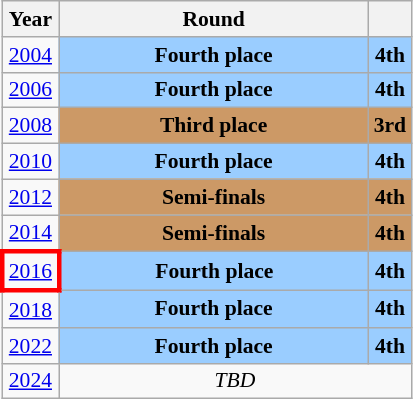<table class="wikitable" style="text-align: center; font-size:90%">
<tr>
<th>Year</th>
<th style="width:200px">Round</th>
<th></th>
</tr>
<tr>
<td><a href='#'>2004</a></td>
<td bgcolor="9acdff"><strong>Fourth place</strong></td>
<td bgcolor="9acdff"><strong>4th</strong></td>
</tr>
<tr>
<td><a href='#'>2006</a></td>
<td bgcolor="9acdff"><strong>Fourth place</strong></td>
<td bgcolor="9acdff"><strong>4th</strong></td>
</tr>
<tr>
<td><a href='#'>2008</a></td>
<td bgcolor="cc9966"><strong>Third place</strong></td>
<td bgcolor="cc9966"><strong>3rd</strong></td>
</tr>
<tr>
<td><a href='#'>2010</a></td>
<td bgcolor="9acdff"><strong>Fourth place</strong></td>
<td bgcolor="9acdff"><strong>4th</strong></td>
</tr>
<tr>
<td><a href='#'>2012</a></td>
<td bgcolor="cc9966"><strong>Semi-finals</strong></td>
<td bgcolor="cc9966"><strong>4th</strong></td>
</tr>
<tr>
<td><a href='#'>2014</a></td>
<td bgcolor="cc9966"><strong>Semi-finals</strong></td>
<td bgcolor="cc9966"><strong>4th</strong></td>
</tr>
<tr>
<td style="border: 3px solid red"><a href='#'>2016</a></td>
<td bgcolor="9acdff"><strong>Fourth place</strong></td>
<td bgcolor="9acdff"><strong>4th</strong></td>
</tr>
<tr>
<td><a href='#'>2018</a></td>
<td bgcolor="9acdff"><strong>Fourth place</strong></td>
<td bgcolor="9acdff"><strong>4th</strong></td>
</tr>
<tr>
<td><a href='#'>2022</a></td>
<td bgcolor="9acdff"><strong>Fourth place</strong></td>
<td bgcolor="9acdff"><strong>4th</strong></td>
</tr>
<tr>
<td><a href='#'>2024</a></td>
<td colspan="2"><em>TBD</em></td>
</tr>
</table>
